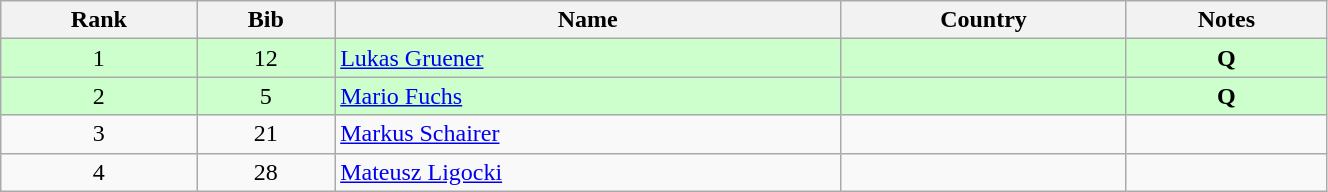<table class="wikitable" style="text-align:center;" width=70%>
<tr>
<th>Rank</th>
<th>Bib</th>
<th>Name</th>
<th>Country</th>
<th>Notes</th>
</tr>
<tr bgcolor="#ccffcc">
<td>1</td>
<td>12</td>
<td align=left><a href='#'>Lukas Gruener</a></td>
<td align=left></td>
<td><strong>Q</strong></td>
</tr>
<tr bgcolor="#ccffcc">
<td>2</td>
<td>5</td>
<td align=left><a href='#'>Mario Fuchs</a></td>
<td align=left></td>
<td><strong>Q</strong></td>
</tr>
<tr>
<td>3</td>
<td>21</td>
<td align=left><a href='#'>Markus Schairer</a></td>
<td align=left></td>
<td></td>
</tr>
<tr>
<td>4</td>
<td>28</td>
<td align=left><a href='#'>Mateusz Ligocki</a></td>
<td align=left></td>
<td></td>
</tr>
</table>
